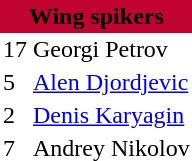<table class="toccolours" border="0" cellpadding="2" cellspacing="0" align="left" style="margin:0.5em;">
<tr>
<th colspan="2" align="center" bgcolor="#C0032F"><span>Wing spikers</span></th>
</tr>
<tr>
<td>17</td>
<td> Georgi Petrov</td>
</tr>
<tr>
<td>5</td>
<td> <a href='#'>Alen Djordjevic</a></td>
</tr>
<tr>
<td>2</td>
<td> <a href='#'>Denis Karyagin</a></td>
</tr>
<tr>
<td>7</td>
<td> Andrey Nikolov</td>
</tr>
</table>
